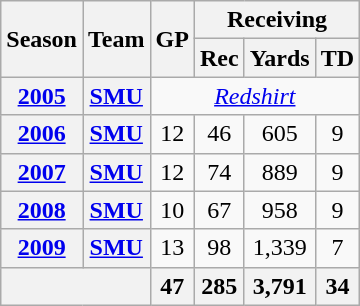<table class="wikitable" style="text-align:center;">
<tr>
<th rowspan="2">Season</th>
<th rowspan="2">Team</th>
<th rowspan="2">GP</th>
<th colspan="3">Receiving</th>
</tr>
<tr>
<th>Rec</th>
<th>Yards</th>
<th>TD</th>
</tr>
<tr>
<th><a href='#'>2005</a></th>
<th><a href='#'>SMU</a></th>
<td colspan="4"> <em><a href='#'>Redshirt</a></em></td>
</tr>
<tr>
<th><a href='#'>2006</a></th>
<th><a href='#'>SMU</a></th>
<td>12</td>
<td>46</td>
<td>605</td>
<td>9</td>
</tr>
<tr>
<th><a href='#'>2007</a></th>
<th><a href='#'>SMU</a></th>
<td>12</td>
<td>74</td>
<td>889</td>
<td>9</td>
</tr>
<tr>
<th><a href='#'>2008</a></th>
<th><a href='#'>SMU</a></th>
<td>10</td>
<td>67</td>
<td>958</td>
<td>9</td>
</tr>
<tr>
<th><a href='#'>2009</a></th>
<th><a href='#'>SMU</a></th>
<td>13</td>
<td>98</td>
<td>1,339</td>
<td>7</td>
</tr>
<tr>
<th colspan="2"></th>
<th>47</th>
<th>285</th>
<th>3,791</th>
<th>34</th>
</tr>
</table>
